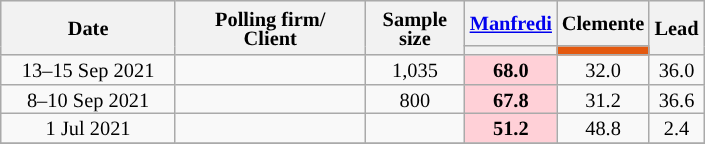<table class=wikitable style="text-align:center;font-size:85%;line-height:13px">
<tr style="height:30px; background-color:#E9E9E9">
<th style="width:110px;" rowspan="2">Date</th>
<th style="width:120px;" rowspan="2">Polling firm/<br>Client</th>
<th style="width:60px;" rowspan="2">Sample size</th>
<th style="width:55px;"><a href='#'>Manfredi</a></th>
<th style="width:55px;">Clemente</th>
<th style="width:30px;" rowspan="2">Lead</th>
</tr>
<tr>
<th style="background:"></th>
<th style="background:#E4590F;”"></th>
</tr>
<tr>
<td>13–15 Sep 2021</td>
<td></td>
<td>1,035</td>
<td style="background:#FFD0D7"><strong>68.0</strong></td>
<td>32.0</td>
<td style="background:">36.0</td>
</tr>
<tr>
<td>8–10 Sep 2021</td>
<td></td>
<td>800</td>
<td style="background:#FFD0D7"><strong>67.8</strong></td>
<td>31.2</td>
<td style="background:">36.6</td>
</tr>
<tr>
<td>1 Jul 2021</td>
<td></td>
<td></td>
<td style="background:#FFD0D7"><strong>51.2</strong></td>
<td>48.8</td>
<td style="background:">2.4</td>
</tr>
<tr>
</tr>
</table>
